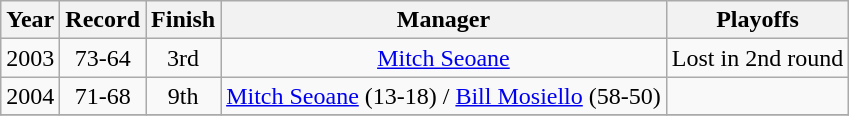<table class="wikitable">
<tr>
<th>Year</th>
<th>Record</th>
<th>Finish</th>
<th>Manager</th>
<th>Playoffs</th>
</tr>
<tr align=center>
<td>2003</td>
<td>73-64</td>
<td>3rd</td>
<td><a href='#'>Mitch Seoane</a></td>
<td>Lost in 2nd round</td>
</tr>
<tr align=center>
<td>2004</td>
<td>71-68</td>
<td>9th</td>
<td><a href='#'>Mitch Seoane</a> (13-18) / <a href='#'>Bill Mosiello</a> (58-50)</td>
<td></td>
</tr>
<tr align=center>
</tr>
</table>
